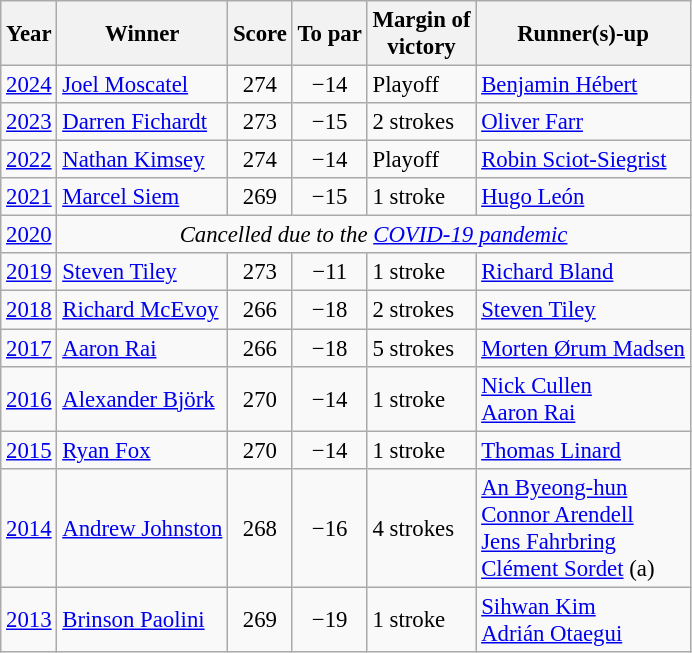<table class=wikitable style="font-size:95%">
<tr>
<th>Year</th>
<th>Winner</th>
<th>Score</th>
<th>To par</th>
<th>Margin of<br>victory</th>
<th>Runner(s)-up</th>
</tr>
<tr>
<td><a href='#'>2024</a></td>
<td> <a href='#'>Joel Moscatel</a></td>
<td align=center>274</td>
<td align=center>−14</td>
<td>Playoff</td>
<td> <a href='#'>Benjamin Hébert</a></td>
</tr>
<tr>
<td><a href='#'>2023</a></td>
<td> <a href='#'>Darren Fichardt</a></td>
<td align=center>273</td>
<td align=center>−15</td>
<td>2 strokes</td>
<td> <a href='#'>Oliver Farr</a></td>
</tr>
<tr>
<td><a href='#'>2022</a></td>
<td> <a href='#'>Nathan Kimsey</a></td>
<td align=center>274</td>
<td align=center>−14</td>
<td>Playoff</td>
<td> <a href='#'>Robin Sciot-Siegrist</a></td>
</tr>
<tr>
<td><a href='#'>2021</a></td>
<td> <a href='#'>Marcel Siem</a></td>
<td align=center>269</td>
<td align=center>−15</td>
<td>1 stroke</td>
<td> <a href='#'>Hugo León</a></td>
</tr>
<tr>
<td><a href='#'>2020</a></td>
<td colspan=6 align=center><em>Cancelled due to the <a href='#'>COVID-19 pandemic</a></em></td>
</tr>
<tr>
<td><a href='#'>2019</a></td>
<td> <a href='#'>Steven Tiley</a></td>
<td align=center>273</td>
<td align=center>−11</td>
<td>1 stroke</td>
<td> <a href='#'>Richard Bland</a></td>
</tr>
<tr>
<td><a href='#'>2018</a></td>
<td> <a href='#'>Richard McEvoy</a></td>
<td align=center>266</td>
<td align=center>−18</td>
<td>2 strokes</td>
<td> <a href='#'>Steven Tiley</a></td>
</tr>
<tr>
<td><a href='#'>2017</a></td>
<td> <a href='#'>Aaron Rai</a></td>
<td align=center>266</td>
<td align=center>−18</td>
<td>5 strokes</td>
<td> <a href='#'>Morten Ørum Madsen</a></td>
</tr>
<tr>
<td><a href='#'>2016</a></td>
<td> <a href='#'>Alexander Björk</a></td>
<td align=center>270</td>
<td align=center>−14</td>
<td>1 stroke</td>
<td> <a href='#'>Nick Cullen</a><br> <a href='#'>Aaron Rai</a></td>
</tr>
<tr>
<td><a href='#'>2015</a></td>
<td> <a href='#'>Ryan Fox</a></td>
<td align=center>270</td>
<td align=center>−14</td>
<td>1 stroke</td>
<td> <a href='#'>Thomas Linard</a></td>
</tr>
<tr>
<td><a href='#'>2014</a></td>
<td> <a href='#'>Andrew Johnston</a></td>
<td align=center>268</td>
<td align=center>−16</td>
<td>4 strokes</td>
<td> <a href='#'>An Byeong-hun</a><br> <a href='#'>Connor Arendell</a><br> <a href='#'>Jens Fahrbring</a><br> <a href='#'>Clément Sordet</a> (a)</td>
</tr>
<tr>
<td><a href='#'>2013</a></td>
<td> <a href='#'>Brinson Paolini</a></td>
<td align=center>269</td>
<td align=center>−19</td>
<td>1 stroke</td>
<td> <a href='#'>Sihwan Kim</a><br> <a href='#'>Adrián Otaegui</a></td>
</tr>
</table>
